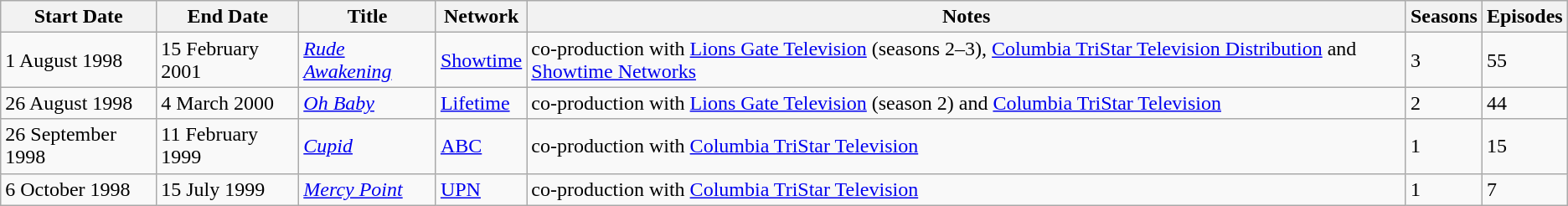<table class="wikitable sortable">
<tr>
<th>Start Date</th>
<th>End Date</th>
<th>Title</th>
<th>Network</th>
<th>Notes</th>
<th>Seasons</th>
<th>Episodes</th>
</tr>
<tr>
<td>1 August 1998</td>
<td>15 February 2001</td>
<td><em><a href='#'>Rude Awakening</a></em></td>
<td><a href='#'>Showtime</a></td>
<td>co-production with <a href='#'>Lions Gate Television</a> (seasons 2–3), <a href='#'>Columbia TriStar Television Distribution</a> and <a href='#'>Showtime Networks</a></td>
<td>3</td>
<td>55</td>
</tr>
<tr>
<td>26 August 1998</td>
<td>4 March 2000</td>
<td><em><a href='#'>Oh Baby</a></em></td>
<td><a href='#'>Lifetime</a></td>
<td>co-production with <a href='#'>Lions Gate Television</a> (season 2) and <a href='#'>Columbia TriStar Television</a></td>
<td>2</td>
<td>44</td>
</tr>
<tr>
<td>26 September 1998</td>
<td>11 February 1999</td>
<td><em><a href='#'>Cupid</a></em></td>
<td><a href='#'>ABC</a></td>
<td>co-production with <a href='#'>Columbia TriStar Television</a></td>
<td>1</td>
<td>15</td>
</tr>
<tr>
<td>6 October 1998</td>
<td>15 July 1999</td>
<td><em><a href='#'>Mercy Point</a></em></td>
<td><a href='#'>UPN</a></td>
<td>co-production with <a href='#'>Columbia TriStar Television</a></td>
<td>1</td>
<td>7</td>
</tr>
</table>
